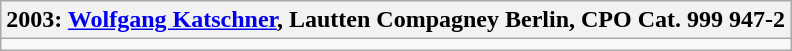<table class=wikitable>
<tr>
<th colspan=2><div>2003: <a href='#'>Wolfgang Katschner</a>, Lautten Compagney Berlin, CPO Cat. 999 947-2</div></th>
</tr>
<tr>
<td valign=top style="border-right:none;"></td>
<td valign=top style="border-left:none;"></td>
</tr>
</table>
